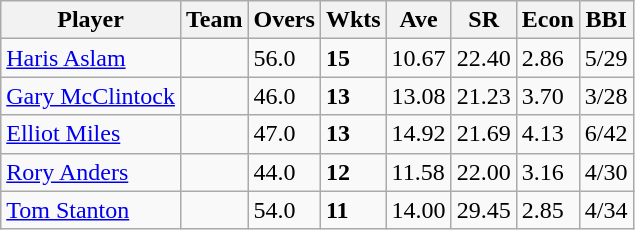<table class="wikitable sortable">
<tr>
<th>Player</th>
<th>Team</th>
<th>Overs</th>
<th>Wkts</th>
<th>Ave</th>
<th>SR</th>
<th>Econ</th>
<th>BBI</th>
</tr>
<tr>
<td><a href='#'>Haris Aslam</a></td>
<td></td>
<td>56.0</td>
<td><strong>15</strong></td>
<td>10.67</td>
<td>22.40</td>
<td>2.86</td>
<td>5/29</td>
</tr>
<tr>
<td><a href='#'>Gary McClintock</a></td>
<td></td>
<td>46.0</td>
<td><strong>13</strong></td>
<td>13.08</td>
<td>21.23</td>
<td>3.70</td>
<td>3/28</td>
</tr>
<tr>
<td><a href='#'>Elliot Miles</a></td>
<td></td>
<td>47.0</td>
<td><strong>13</strong></td>
<td>14.92</td>
<td>21.69</td>
<td>4.13</td>
<td>6/42</td>
</tr>
<tr>
<td><a href='#'>Rory Anders</a></td>
<td></td>
<td>44.0</td>
<td><strong>12</strong></td>
<td>11.58</td>
<td>22.00</td>
<td>3.16</td>
<td>4/30</td>
</tr>
<tr>
<td><a href='#'>Tom Stanton</a></td>
<td></td>
<td>54.0</td>
<td><strong>11</strong></td>
<td>14.00</td>
<td>29.45</td>
<td>2.85</td>
<td>4/34</td>
</tr>
</table>
